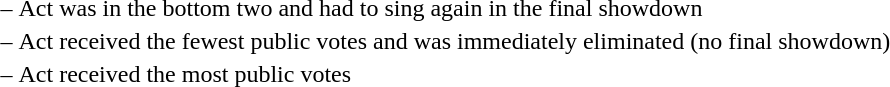<table>
<tr>
<td> –</td>
<td>Act was in the bottom two and had to sing again in the final showdown</td>
</tr>
<tr>
<td> –</td>
<td>Act received the fewest public votes and was immediately eliminated (no final showdown)</td>
</tr>
<tr>
<td> –</td>
<td>Act received the most public votes</td>
</tr>
</table>
